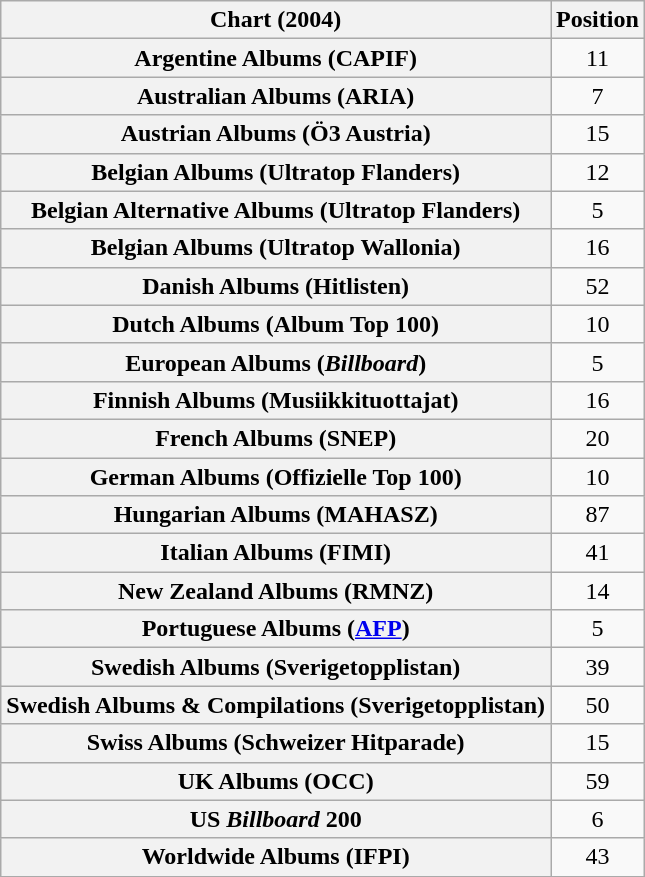<table class="wikitable sortable plainrowheaders" style="text-align:center">
<tr>
<th scope="col">Chart (2004)</th>
<th scope="col">Position</th>
</tr>
<tr>
<th scope="row">Argentine Albums (CAPIF)</th>
<td>11</td>
</tr>
<tr>
<th scope="row">Australian Albums (ARIA)</th>
<td>7</td>
</tr>
<tr>
<th scope="row">Austrian Albums (Ö3 Austria)</th>
<td>15</td>
</tr>
<tr>
<th scope="row">Belgian Albums (Ultratop Flanders)</th>
<td>12</td>
</tr>
<tr>
<th scope="row">Belgian Alternative Albums (Ultratop Flanders)</th>
<td>5</td>
</tr>
<tr>
<th scope="row">Belgian Albums (Ultratop Wallonia)</th>
<td>16</td>
</tr>
<tr>
<th scope="row">Danish Albums (Hitlisten)</th>
<td>52</td>
</tr>
<tr>
<th scope="row">Dutch Albums (Album Top 100)</th>
<td>10</td>
</tr>
<tr>
<th scope="row">European Albums (<em>Billboard</em>)</th>
<td>5</td>
</tr>
<tr>
<th scope="row">Finnish Albums (Musiikkituottajat)</th>
<td>16</td>
</tr>
<tr>
<th scope="row">French Albums (SNEP)</th>
<td>20</td>
</tr>
<tr>
<th scope="row">German Albums (Offizielle Top 100)</th>
<td>10</td>
</tr>
<tr>
<th scope="row">Hungarian Albums (MAHASZ)</th>
<td>87</td>
</tr>
<tr>
<th scope="row">Italian Albums (FIMI)</th>
<td>41</td>
</tr>
<tr>
<th scope="row">New Zealand Albums (RMNZ)</th>
<td>14</td>
</tr>
<tr>
<th scope="row">Portuguese Albums (<a href='#'>AFP</a>)</th>
<td>5</td>
</tr>
<tr>
<th scope="row">Swedish Albums (Sverigetopplistan)</th>
<td>39</td>
</tr>
<tr>
<th scope="row">Swedish Albums & Compilations (Sverigetopplistan)</th>
<td>50</td>
</tr>
<tr>
<th scope="row">Swiss Albums (Schweizer Hitparade)</th>
<td>15</td>
</tr>
<tr>
<th scope="row">UK Albums (OCC)</th>
<td>59</td>
</tr>
<tr>
<th scope="row">US <em>Billboard</em> 200</th>
<td>6</td>
</tr>
<tr>
<th scope="row">Worldwide Albums (IFPI)</th>
<td>43</td>
</tr>
</table>
